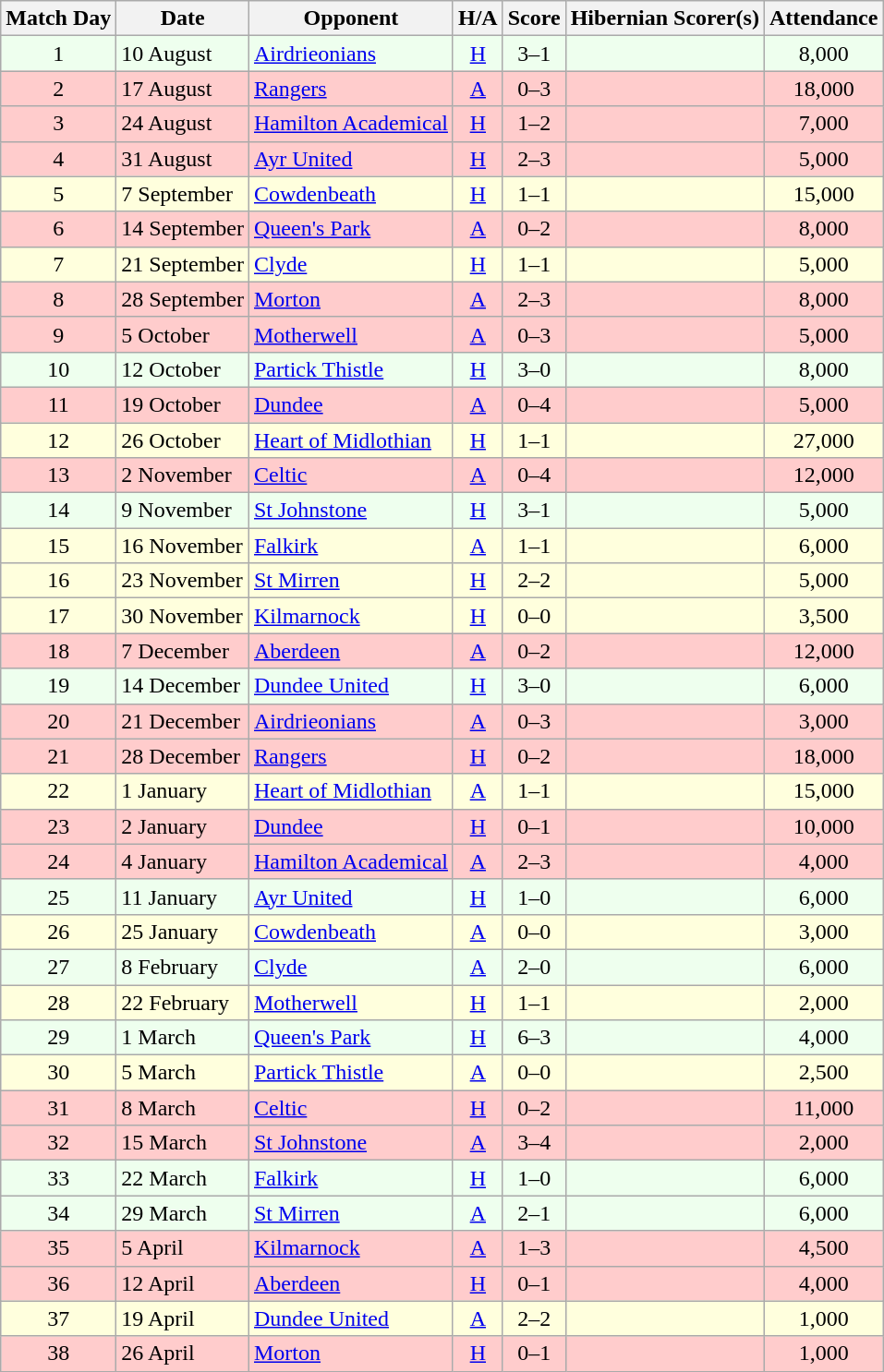<table class="wikitable" style="text-align:center">
<tr>
<th>Match Day</th>
<th>Date</th>
<th>Opponent</th>
<th>H/A</th>
<th>Score</th>
<th>Hibernian Scorer(s)</th>
<th>Attendance</th>
</tr>
<tr bgcolor=#EEFFEE>
<td>1</td>
<td align=left>10 August</td>
<td align=left><a href='#'>Airdrieonians</a></td>
<td><a href='#'>H</a></td>
<td>3–1</td>
<td align=left></td>
<td>8,000</td>
</tr>
<tr bgcolor=#FFCCCC>
<td>2</td>
<td align=left>17 August</td>
<td align=left><a href='#'>Rangers</a></td>
<td><a href='#'>A</a></td>
<td>0–3</td>
<td align=left></td>
<td>18,000</td>
</tr>
<tr bgcolor=#FFCCCC>
<td>3</td>
<td align=left>24 August</td>
<td align=left><a href='#'>Hamilton Academical</a></td>
<td><a href='#'>H</a></td>
<td>1–2</td>
<td align=left></td>
<td>7,000</td>
</tr>
<tr bgcolor=#FFCCCC>
<td>4</td>
<td align=left>31 August</td>
<td align=left><a href='#'>Ayr United</a></td>
<td><a href='#'>H</a></td>
<td>2–3</td>
<td align=left></td>
<td>5,000</td>
</tr>
<tr bgcolor=#FFFFDD>
<td>5</td>
<td align=left>7 September</td>
<td align=left><a href='#'>Cowdenbeath</a></td>
<td><a href='#'>H</a></td>
<td>1–1</td>
<td align=left></td>
<td>15,000</td>
</tr>
<tr bgcolor=#FFCCCC>
<td>6</td>
<td align=left>14 September</td>
<td align=left><a href='#'>Queen's Park</a></td>
<td><a href='#'>A</a></td>
<td>0–2</td>
<td align=left></td>
<td>8,000</td>
</tr>
<tr bgcolor=#FFFFDD>
<td>7</td>
<td align=left>21 September</td>
<td align=left><a href='#'>Clyde</a></td>
<td><a href='#'>H</a></td>
<td>1–1</td>
<td align=left></td>
<td>5,000</td>
</tr>
<tr bgcolor=#FFCCCC>
<td>8</td>
<td align=left>28 September</td>
<td align=left><a href='#'>Morton</a></td>
<td><a href='#'>A</a></td>
<td>2–3</td>
<td align=left></td>
<td>8,000</td>
</tr>
<tr bgcolor=#FFCCCC>
<td>9</td>
<td align=left>5 October</td>
<td align=left><a href='#'>Motherwell</a></td>
<td><a href='#'>A</a></td>
<td>0–3</td>
<td align=left></td>
<td>5,000</td>
</tr>
<tr bgcolor=#EEFFEE>
<td>10</td>
<td align=left>12 October</td>
<td align=left><a href='#'>Partick Thistle</a></td>
<td><a href='#'>H</a></td>
<td>3–0</td>
<td align=left></td>
<td>8,000</td>
</tr>
<tr bgcolor=#FFCCCC>
<td>11</td>
<td align=left>19 October</td>
<td align=left><a href='#'>Dundee</a></td>
<td><a href='#'>A</a></td>
<td>0–4</td>
<td align=left></td>
<td>5,000</td>
</tr>
<tr bgcolor=#FFFFDD>
<td>12</td>
<td align=left>26 October</td>
<td align=left><a href='#'>Heart of Midlothian</a></td>
<td><a href='#'>H</a></td>
<td>1–1</td>
<td align=left></td>
<td>27,000</td>
</tr>
<tr bgcolor=#FFCCCC>
<td>13</td>
<td align=left>2 November</td>
<td align=left><a href='#'>Celtic</a></td>
<td><a href='#'>A</a></td>
<td>0–4</td>
<td align=left></td>
<td>12,000</td>
</tr>
<tr bgcolor=#EEFFEE>
<td>14</td>
<td align=left>9 November</td>
<td align=left><a href='#'>St Johnstone</a></td>
<td><a href='#'>H</a></td>
<td>3–1</td>
<td align=left></td>
<td>5,000</td>
</tr>
<tr bgcolor=#FFFFDD>
<td>15</td>
<td align=left>16 November</td>
<td align=left><a href='#'>Falkirk</a></td>
<td><a href='#'>A</a></td>
<td>1–1</td>
<td align=left></td>
<td>6,000</td>
</tr>
<tr bgcolor=#FFFFDD>
<td>16</td>
<td align=left>23 November</td>
<td align=left><a href='#'>St Mirren</a></td>
<td><a href='#'>H</a></td>
<td>2–2</td>
<td align=left></td>
<td>5,000</td>
</tr>
<tr bgcolor=#FFFFDD>
<td>17</td>
<td align=left>30 November</td>
<td align=left><a href='#'>Kilmarnock</a></td>
<td><a href='#'>H</a></td>
<td>0–0</td>
<td align=left></td>
<td>3,500</td>
</tr>
<tr bgcolor=#FFCCCC>
<td>18</td>
<td align=left>7 December</td>
<td align=left><a href='#'>Aberdeen</a></td>
<td><a href='#'>A</a></td>
<td>0–2</td>
<td align=left></td>
<td>12,000</td>
</tr>
<tr bgcolor=#EEFFEE>
<td>19</td>
<td align=left>14 December</td>
<td align=left><a href='#'>Dundee United</a></td>
<td><a href='#'>H</a></td>
<td>3–0</td>
<td align=left></td>
<td>6,000</td>
</tr>
<tr bgcolor=#FFCCCC>
<td>20</td>
<td align=left>21 December</td>
<td align=left><a href='#'>Airdrieonians</a></td>
<td><a href='#'>A</a></td>
<td>0–3</td>
<td align=left></td>
<td>3,000</td>
</tr>
<tr bgcolor=#FFCCCC>
<td>21</td>
<td align=left>28 December</td>
<td align=left><a href='#'>Rangers</a></td>
<td><a href='#'>H</a></td>
<td>0–2</td>
<td align=left></td>
<td>18,000</td>
</tr>
<tr bgcolor=#FFFFDD>
<td>22</td>
<td align=left>1 January</td>
<td align=left><a href='#'>Heart of Midlothian</a></td>
<td><a href='#'>A</a></td>
<td>1–1</td>
<td align=left></td>
<td>15,000</td>
</tr>
<tr bgcolor=#FFCCCC>
<td>23</td>
<td align=left>2 January</td>
<td align=left><a href='#'>Dundee</a></td>
<td><a href='#'>H</a></td>
<td>0–1</td>
<td align=left></td>
<td>10,000</td>
</tr>
<tr bgcolor=#FFCCCC>
<td>24</td>
<td align=left>4 January</td>
<td align=left><a href='#'>Hamilton Academical</a></td>
<td><a href='#'>A</a></td>
<td>2–3</td>
<td align=left></td>
<td>4,000</td>
</tr>
<tr bgcolor=#EEFFEE>
<td>25</td>
<td align=left>11 January</td>
<td align=left><a href='#'>Ayr United</a></td>
<td><a href='#'>H</a></td>
<td>1–0</td>
<td align=left></td>
<td>6,000</td>
</tr>
<tr bgcolor=#FFFFDD>
<td>26</td>
<td align=left>25 January</td>
<td align=left><a href='#'>Cowdenbeath</a></td>
<td><a href='#'>A</a></td>
<td>0–0</td>
<td align=left></td>
<td>3,000</td>
</tr>
<tr bgcolor=#EEFFEE>
<td>27</td>
<td align=left>8 February</td>
<td align=left><a href='#'>Clyde</a></td>
<td><a href='#'>A</a></td>
<td>2–0</td>
<td align=left></td>
<td>6,000</td>
</tr>
<tr bgcolor=#FFFFDD>
<td>28</td>
<td align=left>22 February</td>
<td align=left><a href='#'>Motherwell</a></td>
<td><a href='#'>H</a></td>
<td>1–1</td>
<td align=left></td>
<td>2,000</td>
</tr>
<tr bgcolor=#EEFFEE>
<td>29</td>
<td align=left>1 March</td>
<td align=left><a href='#'>Queen's Park</a></td>
<td><a href='#'>H</a></td>
<td>6–3</td>
<td align=left></td>
<td>4,000</td>
</tr>
<tr bgcolor=#FFFFDD>
<td>30</td>
<td align=left>5 March</td>
<td align=left><a href='#'>Partick Thistle</a></td>
<td><a href='#'>A</a></td>
<td>0–0</td>
<td align=left></td>
<td>2,500</td>
</tr>
<tr bgcolor=#FFCCCC>
<td>31</td>
<td align=left>8 March</td>
<td align=left><a href='#'>Celtic</a></td>
<td><a href='#'>H</a></td>
<td>0–2</td>
<td align=left></td>
<td>11,000</td>
</tr>
<tr bgcolor=#FFCCCC>
<td>32</td>
<td align=left>15 March</td>
<td align=left><a href='#'>St Johnstone</a></td>
<td><a href='#'>A</a></td>
<td>3–4</td>
<td align=left></td>
<td>2,000</td>
</tr>
<tr bgcolor=#EEFFEE>
<td>33</td>
<td align=left>22 March</td>
<td align=left><a href='#'>Falkirk</a></td>
<td><a href='#'>H</a></td>
<td>1–0</td>
<td align=left></td>
<td>6,000</td>
</tr>
<tr bgcolor=#EEFFEE>
<td>34</td>
<td align=left>29 March</td>
<td align=left><a href='#'>St Mirren</a></td>
<td><a href='#'>A</a></td>
<td>2–1</td>
<td align=left></td>
<td>6,000</td>
</tr>
<tr bgcolor=#FFCCCC>
<td>35</td>
<td align=left>5 April</td>
<td align=left><a href='#'>Kilmarnock</a></td>
<td><a href='#'>A</a></td>
<td>1–3</td>
<td align=left></td>
<td>4,500</td>
</tr>
<tr bgcolor=#FFCCCC>
<td>36</td>
<td align=left>12 April</td>
<td align=left><a href='#'>Aberdeen</a></td>
<td><a href='#'>H</a></td>
<td>0–1</td>
<td align=left></td>
<td>4,000</td>
</tr>
<tr bgcolor=#FFFFDD>
<td>37</td>
<td align=left>19 April</td>
<td align=left><a href='#'>Dundee United</a></td>
<td><a href='#'>A</a></td>
<td>2–2</td>
<td align=left></td>
<td>1,000</td>
</tr>
<tr bgcolor=#FFCCCC>
<td>38</td>
<td align=left>26 April</td>
<td align=left><a href='#'>Morton</a></td>
<td><a href='#'>H</a></td>
<td>0–1</td>
<td align=left></td>
<td>1,000</td>
</tr>
</table>
